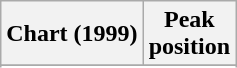<table class="wikitable sortable">
<tr>
<th align="left">Chart (1999)</th>
<th align="center">Peak<br>position</th>
</tr>
<tr>
</tr>
<tr>
</tr>
<tr>
</tr>
</table>
